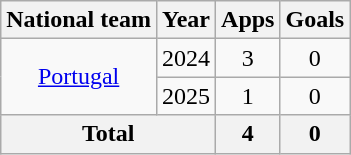<table class="wikitable" style="text-align:center">
<tr>
<th>National team</th>
<th>Year</th>
<th>Apps</th>
<th>Goals</th>
</tr>
<tr>
<td rowspan="2"><a href='#'>Portugal</a></td>
<td>2024</td>
<td>3</td>
<td>0</td>
</tr>
<tr>
<td>2025</td>
<td>1</td>
<td>0</td>
</tr>
<tr>
<th colspan="2">Total</th>
<th>4</th>
<th>0</th>
</tr>
</table>
